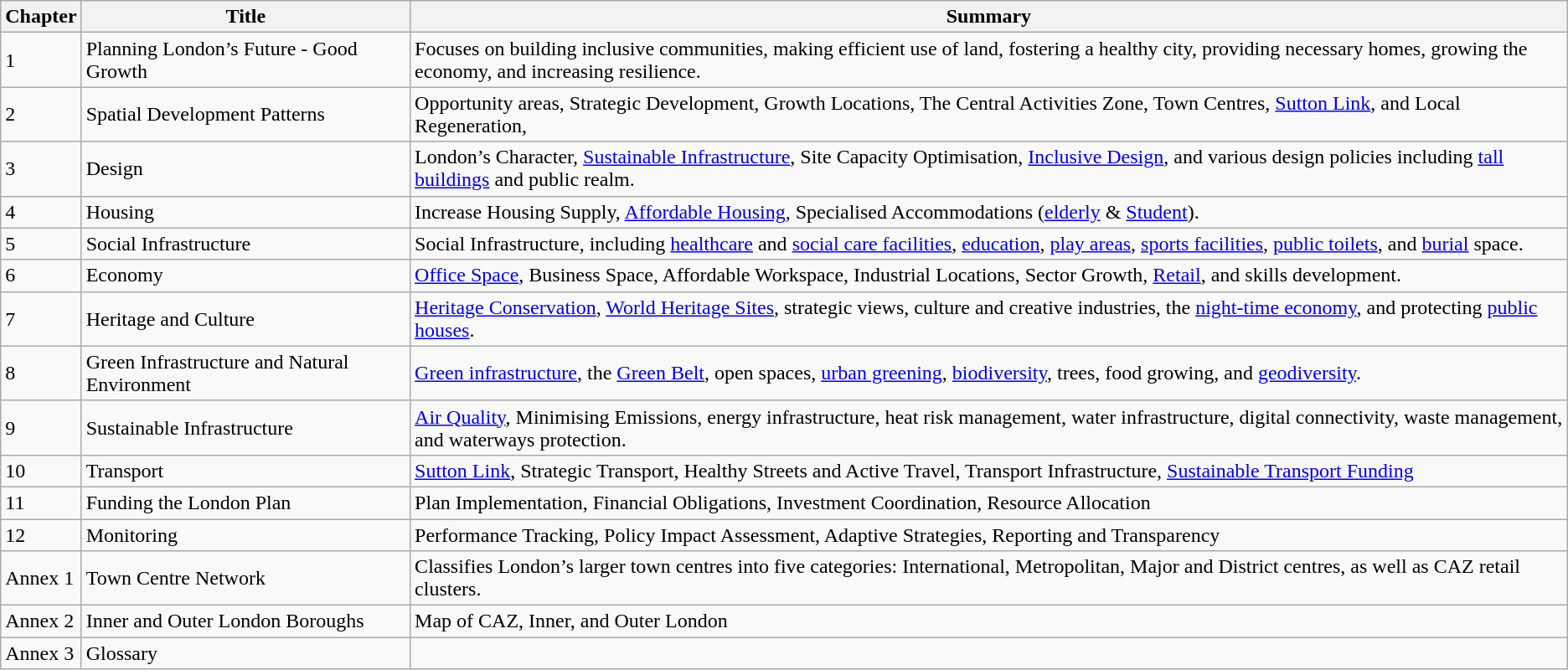<table class="wikitable">
<tr>
<th>Chapter</th>
<th>Title</th>
<th>Summary</th>
</tr>
<tr>
<td>1</td>
<td>Planning London’s Future - Good Growth</td>
<td>Focuses on building inclusive communities, making efficient use of land, fostering a healthy city, providing necessary homes, growing the economy, and increasing resilience.</td>
</tr>
<tr>
<td>2</td>
<td>Spatial Development Patterns</td>
<td>Opportunity areas, Strategic Development, Growth Locations, The Central Activities Zone, Town Centres, <a href='#'>Sutton Link</a>, and Local Regeneration,</td>
</tr>
<tr>
<td>3</td>
<td>Design</td>
<td>London’s Character, <a href='#'>Sustainable Infrastructure</a>, Site Capacity Optimisation, <a href='#'>Inclusive Design</a>, and various design policies including <a href='#'>tall buildings</a> and public realm.</td>
</tr>
<tr>
<td>4</td>
<td>Housing</td>
<td>Increase Housing Supply, <a href='#'>Affordable Housing</a>, Specialised Accommodations (<a href='#'>elderly</a> & <a href='#'>Student</a>).</td>
</tr>
<tr>
<td>5</td>
<td>Social Infrastructure</td>
<td>Social Infrastructure, including <a href='#'>healthcare</a> and <a href='#'>social care facilities</a>, <a href='#'>education</a>, <a href='#'>play areas</a>, <a href='#'>sports facilities</a>, <a href='#'>public toilets</a>, and <a href='#'>burial</a> space.</td>
</tr>
<tr>
<td>6</td>
<td>Economy</td>
<td><a href='#'>Office Space</a>, Business Space, Affordable Workspace, Industrial Locations, Sector Growth, <a href='#'>Retail</a>, and skills development.</td>
</tr>
<tr>
<td>7</td>
<td>Heritage and Culture</td>
<td><a href='#'>Heritage Conservation</a>, <a href='#'>World Heritage Sites</a>, strategic views, culture and creative industries, the <a href='#'>night-time economy</a>, and protecting <a href='#'>public houses</a>.</td>
</tr>
<tr>
<td>8</td>
<td>Green Infrastructure and Natural Environment</td>
<td><a href='#'>Green infrastructure</a>, the <a href='#'>Green Belt</a>, open spaces, <a href='#'>urban greening</a>, <a href='#'>biodiversity</a>, trees, food growing, and <a href='#'>geodiversity</a>.</td>
</tr>
<tr>
<td>9</td>
<td>Sustainable Infrastructure</td>
<td><a href='#'>Air Quality</a>, Minimising Emissions, energy infrastructure, heat risk management, water infrastructure, digital connectivity, waste management, and waterways protection.</td>
</tr>
<tr>
<td>10</td>
<td>Transport</td>
<td><a href='#'>Sutton Link</a>, Strategic Transport, Healthy Streets and Active Travel, Transport Infrastructure, <a href='#'>Sustainable Transport Funding</a></td>
</tr>
<tr>
<td>11</td>
<td>Funding the London Plan</td>
<td>Plan Implementation, Financial Obligations, Investment Coordination, Resource Allocation</td>
</tr>
<tr>
<td>12</td>
<td>Monitoring</td>
<td>Performance Tracking, Policy Impact Assessment, Adaptive Strategies, Reporting and Transparency</td>
</tr>
<tr>
<td>Annex 1</td>
<td>Town Centre Network</td>
<td>Classifies London’s larger town centres into five categories: International, Metropolitan, Major and District centres, as well as CAZ retail clusters.</td>
</tr>
<tr>
<td>Annex 2</td>
<td>Inner and Outer London Boroughs</td>
<td>Map of CAZ, Inner, and Outer London</td>
</tr>
<tr>
<td>Annex 3</td>
<td>Glossary</td>
<td></td>
</tr>
</table>
